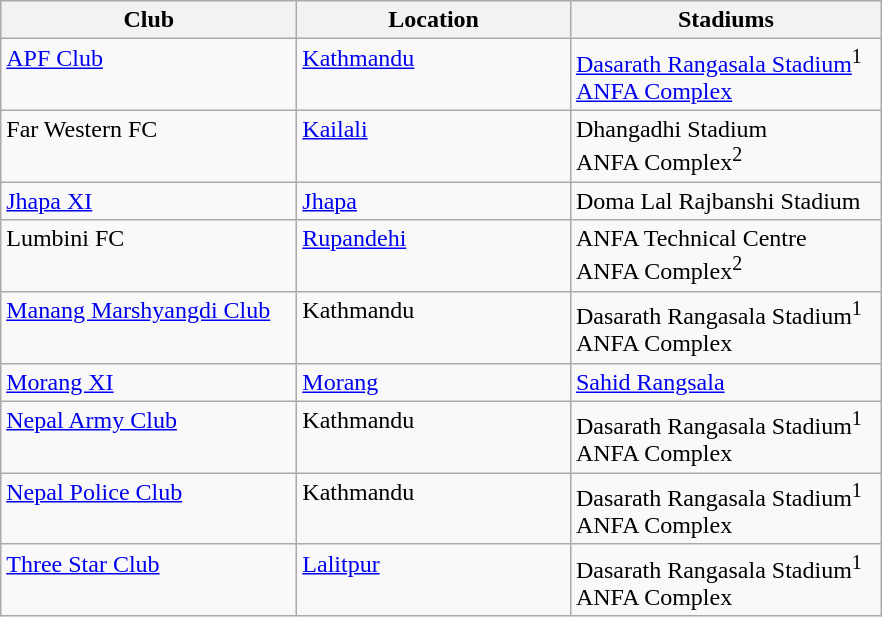<table class="wikitable">
<tr>
<th style="width:190px;">Club</th>
<th style="width:175px;">Location</th>
<th style="width:200px;">Stadiums</th>
</tr>
<tr style="vertical-align:top;">
<td><a href='#'>APF Club</a></td>
<td><a href='#'>Kathmandu</a></td>
<td><a href='#'>Dasarath Rangasala Stadium</a><sup>1</sup> <br> <a href='#'>ANFA Complex</a></td>
</tr>
<tr style="vertical-align:top;">
<td>Far Western FC</td>
<td><a href='#'>Kailali</a></td>
<td>Dhangadhi Stadium <br> ANFA Complex<sup>2</sup></td>
</tr>
<tr style="vertical-align:top;">
<td><a href='#'>Jhapa XI</a></td>
<td><a href='#'>Jhapa</a></td>
<td>Doma Lal Rajbanshi Stadium</td>
</tr>
<tr style="vertical-align:top;">
<td>Lumbini FC</td>
<td><a href='#'>Rupandehi</a></td>
<td>ANFA Technical Centre <br> ANFA Complex<sup>2</sup></td>
</tr>
<tr style="vertical-align:top;">
<td><a href='#'>Manang Marshyangdi Club</a></td>
<td>Kathmandu</td>
<td>Dasarath Rangasala Stadium<sup>1</sup> <br> ANFA Complex</td>
</tr>
<tr style="vertical-align:top;">
<td><a href='#'>Morang XI</a></td>
<td><a href='#'>Morang</a></td>
<td><a href='#'>Sahid Rangsala</a></td>
</tr>
<tr style="vertical-align:top;">
<td><a href='#'>Nepal Army Club</a></td>
<td>Kathmandu</td>
<td>Dasarath Rangasala Stadium<sup>1</sup> <br> ANFA Complex</td>
</tr>
<tr style="vertical-align:top;">
<td><a href='#'>Nepal Police Club</a></td>
<td>Kathmandu</td>
<td>Dasarath Rangasala Stadium<sup>1</sup> <br> ANFA Complex</td>
</tr>
<tr style="vertical-align:top;">
<td><a href='#'>Three Star Club</a></td>
<td><a href='#'>Lalitpur</a></td>
<td>Dasarath Rangasala Stadium<sup>1</sup> <br> ANFA Complex</td>
</tr>
</table>
